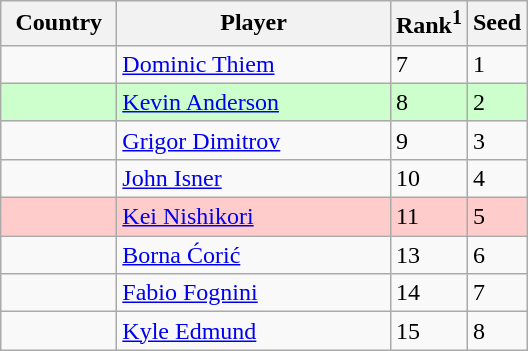<table class="sortable wikitable">
<tr>
<th width="70">Country</th>
<th width="175">Player</th>
<th>Rank<sup>1</sup></th>
<th>Seed</th>
</tr>
<tr>
<td></td>
<td><a href='#'>Dominic Thiem</a></td>
<td>7</td>
<td>1</td>
</tr>
<tr style="background:#cfc;">
<td></td>
<td><a href='#'>Kevin Anderson</a></td>
<td>8</td>
<td>2</td>
</tr>
<tr>
<td></td>
<td><a href='#'>Grigor Dimitrov</a></td>
<td>9</td>
<td>3</td>
</tr>
<tr>
<td></td>
<td><a href='#'>John Isner</a></td>
<td>10</td>
<td>4</td>
</tr>
<tr style="background:#fcc;">
<td></td>
<td><a href='#'>Kei Nishikori</a></td>
<td>11</td>
<td>5</td>
</tr>
<tr>
<td></td>
<td><a href='#'>Borna Ćorić</a></td>
<td>13</td>
<td>6</td>
</tr>
<tr>
<td></td>
<td><a href='#'>Fabio Fognini</a></td>
<td>14</td>
<td>7</td>
</tr>
<tr>
<td></td>
<td><a href='#'>Kyle Edmund</a></td>
<td>15</td>
<td>8</td>
</tr>
</table>
